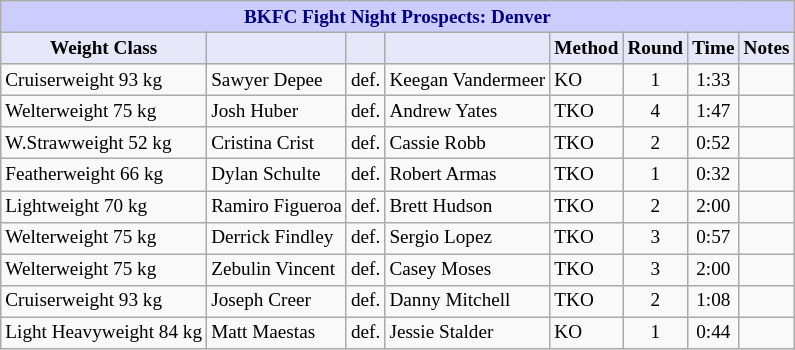<table class="wikitable" style="font-size: 80%;">
<tr>
<th colspan="8" style="background-color: #ccf; color: #000080; text-align: center;"><strong>BKFC Fight Night Prospects: Denver</strong></th>
</tr>
<tr>
<th colspan="1" style="background-color: #E6E8FA; color: #000000; text-align: center;">Weight Class</th>
<th colspan="1" style="background-color: #E6E8FA; color: #000000; text-align: center;"></th>
<th colspan="1" style="background-color: #E6E8FA; color: #000000; text-align: center;"></th>
<th colspan="1" style="background-color: #E6E8FA; color: #000000; text-align: center;"></th>
<th colspan="1" style="background-color: #E6E8FA; color: #000000; text-align: center;">Method</th>
<th colspan="1" style="background-color: #E6E8FA; color: #000000; text-align: center;">Round</th>
<th colspan="1" style="background-color: #E6E8FA; color: #000000; text-align: center;">Time</th>
<th colspan="1" style="background-color: #E6E8FA; color: #000000; text-align: center;">Notes</th>
</tr>
<tr>
<td>Cruiserweight 93 kg</td>
<td> Sawyer Depee</td>
<td align=center>def.</td>
<td> Keegan Vandermeer</td>
<td>KO</td>
<td align=center>1</td>
<td align=center>1:33</td>
<td></td>
</tr>
<tr>
<td>Welterweight 75 kg</td>
<td> Josh Huber</td>
<td align="center">def.</td>
<td> Andrew Yates</td>
<td>TKO</td>
<td align="center">4</td>
<td align="center">1:47</td>
<td></td>
</tr>
<tr>
<td>W.Strawweight 52 kg</td>
<td> Cristina Crist</td>
<td align="center">def.</td>
<td> Cassie Robb</td>
<td>TKO</td>
<td align="center">2</td>
<td align="center">0:52</td>
<td></td>
</tr>
<tr>
<td>Featherweight 66 kg</td>
<td> Dylan Schulte</td>
<td>def.</td>
<td> Robert Armas</td>
<td>TKO</td>
<td align=center>1</td>
<td align=center>0:32</td>
<td></td>
</tr>
<tr>
<td>Lightweight 70 kg</td>
<td> Ramiro Figueroa</td>
<td align="center">def.</td>
<td> Brett Hudson</td>
<td>TKO</td>
<td align="center">2</td>
<td align="center">2:00</td>
<td></td>
</tr>
<tr>
<td>Welterweight 75 kg</td>
<td> Derrick Findley</td>
<td>def.</td>
<td> Sergio Lopez</td>
<td>TKO</td>
<td align=center>3</td>
<td align=center>0:57</td>
<td></td>
</tr>
<tr>
<td>Welterweight 75 kg</td>
<td> Zebulin Vincent</td>
<td>def.</td>
<td> Casey Moses</td>
<td>TKO</td>
<td align=center>3</td>
<td align=center>2:00</td>
<td></td>
</tr>
<tr>
<td>Cruiserweight 93 kg</td>
<td> Joseph Creer</td>
<td>def.</td>
<td> Danny Mitchell</td>
<td>TKO</td>
<td align=center>2</td>
<td align=center>1:08</td>
<td></td>
</tr>
<tr>
<td>Light Heavyweight 84 kg</td>
<td> Matt Maestas</td>
<td>def.</td>
<td> Jessie Stalder</td>
<td>KO</td>
<td align=center>1</td>
<td align=center>0:44</td>
<td></td>
</tr>
</table>
